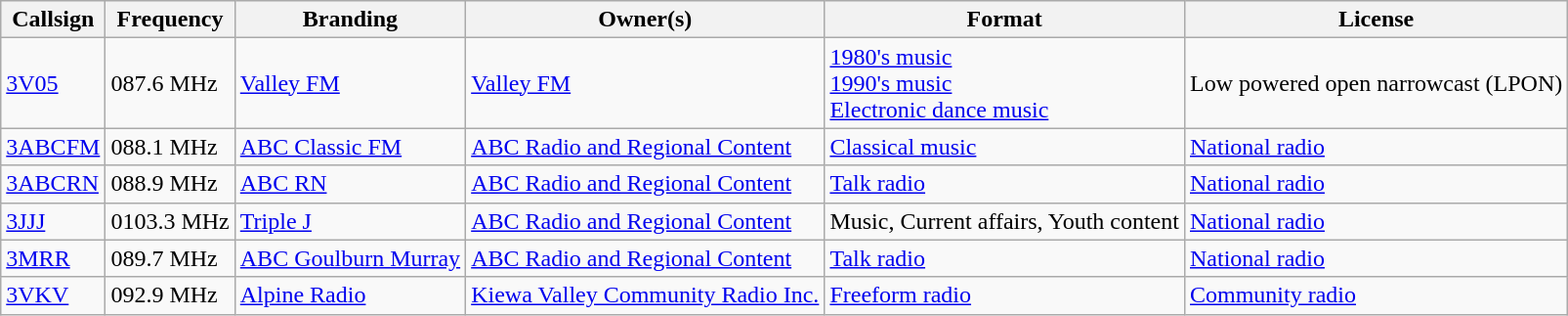<table class="wikitable sortable">
<tr>
<th>Callsign</th>
<th>Frequency</th>
<th>Branding</th>
<th>Owner(s)</th>
<th>Format</th>
<th>License</th>
</tr>
<tr>
<td><a href='#'>3V05</a></td>
<td><span>0</span>87.6 MHz</td>
<td><a href='#'>Valley FM</a></td>
<td><a href='#'>Valley FM</a></td>
<td><a href='#'>1980's music</a><br><a href='#'>1990's music</a><br><a href='#'>Electronic dance music</a></td>
<td>Low powered open narrowcast (LPON)</td>
</tr>
<tr>
<td><a href='#'>3ABCFM</a></td>
<td><span>0</span>88.1 MHz</td>
<td><a href='#'>ABC Classic FM</a></td>
<td><a href='#'>ABC Radio and Regional Content</a></td>
<td><a href='#'>Classical music</a></td>
<td><a href='#'>National radio</a></td>
</tr>
<tr>
<td><a href='#'>3ABCRN</a></td>
<td><span>0</span>88.9 MHz</td>
<td><a href='#'>ABC RN</a></td>
<td><a href='#'>ABC Radio and Regional Content</a></td>
<td><a href='#'>Talk radio</a></td>
<td><a href='#'>National radio</a></td>
</tr>
<tr>
<td><a href='#'>3JJJ</a></td>
<td><span>0</span>103.3 MHz</td>
<td><a href='#'>Triple J</a></td>
<td><a href='#'>ABC Radio and Regional Content</a></td>
<td>Music, Current affairs, Youth content</td>
<td><a href='#'>National radio</a></td>
</tr>
<tr>
<td><a href='#'>3MRR</a></td>
<td><span>0</span>89.7 MHz</td>
<td><a href='#'>ABC Goulburn Murray</a></td>
<td><a href='#'>ABC Radio and Regional Content</a></td>
<td><a href='#'>Talk radio</a></td>
<td><a href='#'>National radio</a></td>
</tr>
<tr>
<td><a href='#'>3VKV</a></td>
<td><span>0</span>92.9 MHz</td>
<td><a href='#'>Alpine Radio</a></td>
<td><a href='#'>Kiewa Valley Community Radio Inc.</a></td>
<td><a href='#'>Freeform radio</a></td>
<td><a href='#'>Community radio</a></td>
</tr>
</table>
